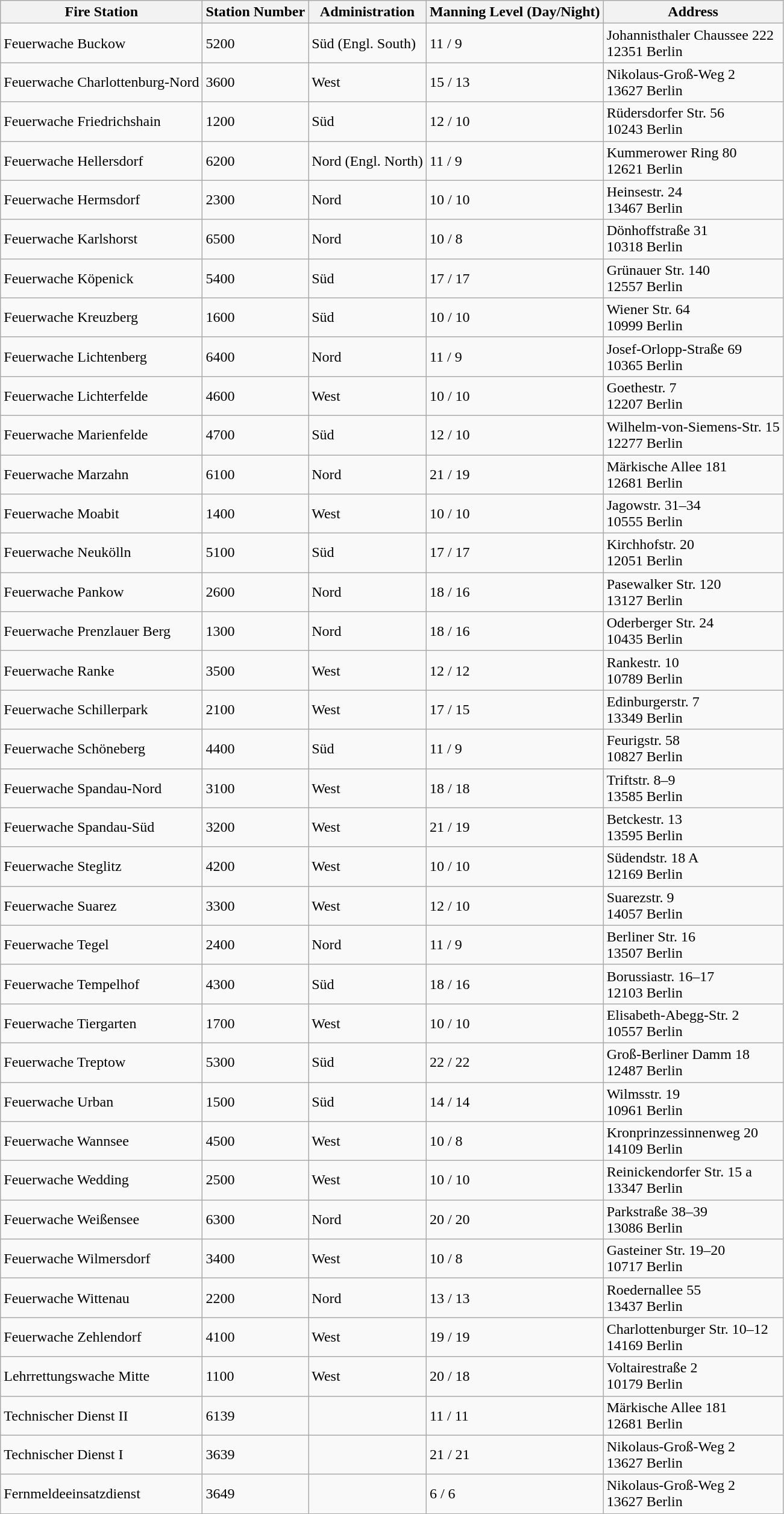<table class="wikitable sortable mw-collapsible">
<tr>
<th>Fire Station</th>
<th>Station Number</th>
<th>Administration</th>
<th>Manning Level (Day/Night)</th>
<th>Address</th>
</tr>
<tr>
<td>Feuerwache Buckow</td>
<td>5200</td>
<td>Süd (Engl. South)</td>
<td>11 / 9</td>
<td>Johannisthaler Chaussee 222<br>12351 Berlin</td>
</tr>
<tr>
<td>Feuerwache Charlottenburg-Nord</td>
<td>3600</td>
<td>West</td>
<td>15 / 13</td>
<td>Nikolaus-Groß-Weg 2<br>13627 Berlin</td>
</tr>
<tr>
<td>Feuerwache Friedrichshain</td>
<td>1200</td>
<td>Süd</td>
<td>12 / 10</td>
<td>Rüdersdorfer Str. 56<br>10243 Berlin</td>
</tr>
<tr>
<td>Feuerwache Hellersdorf</td>
<td>6200</td>
<td>Nord (Engl. North)</td>
<td>11 / 9</td>
<td>Kummerower Ring 80<br>12621 Berlin</td>
</tr>
<tr>
<td>Feuerwache Hermsdorf</td>
<td>2300</td>
<td>Nord</td>
<td>10 / 10</td>
<td>Heinsestr. 24<br>13467 Berlin</td>
</tr>
<tr>
<td>Feuerwache Karlshorst</td>
<td>6500</td>
<td>Nord</td>
<td>10 / 8</td>
<td>Dönhoffstraße 31<br>10318 Berlin</td>
</tr>
<tr>
<td>Feuerwache Köpenick</td>
<td>5400</td>
<td>Süd</td>
<td>17 / 17</td>
<td>Grünauer Str. 140<br>12557 Berlin</td>
</tr>
<tr>
<td>Feuerwache Kreuzberg</td>
<td>1600</td>
<td>Süd</td>
<td>10 / 10</td>
<td>Wiener Str. 64<br>10999 Berlin</td>
</tr>
<tr>
<td>Feuerwache Lichtenberg</td>
<td>6400</td>
<td>Nord</td>
<td>11 / 9</td>
<td>Josef-Orlopp-Straße 69<br>10365 Berlin</td>
</tr>
<tr>
<td>Feuerwache Lichterfelde</td>
<td>4600</td>
<td>West</td>
<td>10 / 10</td>
<td>Goethestr. 7<br>12207 Berlin</td>
</tr>
<tr>
<td>Feuerwache Marienfelde</td>
<td>4700</td>
<td>Süd</td>
<td>12 / 10</td>
<td>Wilhelm-von-Siemens-Str. 15<br>12277 Berlin</td>
</tr>
<tr>
<td>Feuerwache Marzahn</td>
<td>6100</td>
<td>Nord</td>
<td>21 / 19</td>
<td>Märkische Allee 181<br>12681 Berlin</td>
</tr>
<tr>
<td>Feuerwache Moabit</td>
<td>1400</td>
<td>West</td>
<td>10 / 10</td>
<td>Jagowstr. 31–34<br>10555 Berlin</td>
</tr>
<tr>
<td>Feuerwache Neukölln</td>
<td>5100</td>
<td>Süd</td>
<td>17 / 17</td>
<td>Kirchhofstr. 20<br>12051 Berlin</td>
</tr>
<tr>
<td>Feuerwache Pankow</td>
<td>2600</td>
<td>Nord</td>
<td>18 / 16</td>
<td>Pasewalker Str. 120<br>13127 Berlin</td>
</tr>
<tr>
<td>Feuerwache Prenzlauer Berg</td>
<td>1300</td>
<td>Nord</td>
<td>18 / 16</td>
<td>Oderberger Str. 24<br>10435 Berlin</td>
</tr>
<tr>
<td>Feuerwache Ranke</td>
<td>3500</td>
<td>West</td>
<td>12 / 12</td>
<td>Rankestr. 10<br>10789 Berlin</td>
</tr>
<tr>
<td>Feuerwache Schillerpark</td>
<td>2100</td>
<td>West</td>
<td>17 / 15</td>
<td>Edinburgerstr. 7<br>13349 Berlin</td>
</tr>
<tr>
<td>Feuerwache Schöneberg</td>
<td>4400</td>
<td>Süd</td>
<td>11 / 9</td>
<td>Feurigstr. 58<br>10827 Berlin</td>
</tr>
<tr>
<td>Feuerwache Spandau-Nord</td>
<td>3100</td>
<td>West</td>
<td>18 / 18</td>
<td>Triftstr. 8–9<br>13585 Berlin</td>
</tr>
<tr>
<td>Feuerwache Spandau-Süd</td>
<td>3200</td>
<td>West</td>
<td>21 / 19</td>
<td>Betckestr. 13<br>13595 Berlin</td>
</tr>
<tr>
<td>Feuerwache Steglitz</td>
<td>4200</td>
<td>West</td>
<td>10 / 10</td>
<td>Südendstr. 18 A<br>12169 Berlin</td>
</tr>
<tr>
<td>Feuerwache Suarez</td>
<td>3300</td>
<td>West</td>
<td>12 / 10</td>
<td>Suarezstr. 9<br>14057 Berlin</td>
</tr>
<tr>
<td>Feuerwache Tegel</td>
<td>2400</td>
<td>Nord</td>
<td>11 / 9</td>
<td>Berliner Str. 16<br>13507 Berlin</td>
</tr>
<tr>
<td>Feuerwache Tempelhof</td>
<td>4300</td>
<td>Süd</td>
<td>18 / 16</td>
<td>Borussiastr. 16–17<br>12103 Berlin</td>
</tr>
<tr>
<td>Feuerwache Tiergarten</td>
<td>1700</td>
<td>West</td>
<td>10 / 10</td>
<td>Elisabeth-Abegg-Str. 2<br>10557 Berlin</td>
</tr>
<tr>
<td>Feuerwache Treptow</td>
<td>5300</td>
<td>Süd</td>
<td>22 / 22</td>
<td>Groß-Berliner Damm 18<br>12487 Berlin</td>
</tr>
<tr>
<td>Feuerwache Urban</td>
<td>1500</td>
<td>Süd</td>
<td>14 / 14</td>
<td>Wilmsstr. 19<br>10961 Berlin</td>
</tr>
<tr>
<td>Feuerwache Wannsee</td>
<td>4500</td>
<td>West</td>
<td>10 / 8</td>
<td>Kronprinzessinnenweg 20<br>14109 Berlin</td>
</tr>
<tr>
<td>Feuerwache Wedding</td>
<td>2500</td>
<td>West</td>
<td>10 / 10</td>
<td>Reinickendorfer Str. 15 a<br>13347 Berlin</td>
</tr>
<tr>
<td>Feuerwache Weißensee</td>
<td>6300</td>
<td>Nord</td>
<td>20 / 20</td>
<td>Parkstraße 38–39<br>13086 Berlin</td>
</tr>
<tr>
<td>Feuerwache Wilmersdorf</td>
<td>3400</td>
<td>West</td>
<td>10 / 8</td>
<td>Gasteiner Str. 19–20<br>10717 Berlin</td>
</tr>
<tr>
<td>Feuerwache Wittenau</td>
<td>2200</td>
<td>Nord</td>
<td>13 / 13</td>
<td>Roedernallee 55<br>13437 Berlin</td>
</tr>
<tr>
<td>Feuerwache Zehlendorf</td>
<td>4100</td>
<td>West</td>
<td>19 / 19</td>
<td>Charlottenburger Str. 10–12<br>14169 Berlin</td>
</tr>
<tr>
<td>Lehrrettungswache Mitte</td>
<td>1100</td>
<td>West</td>
<td>20 / 18</td>
<td>Voltairestraße 2<br>10179 Berlin</td>
</tr>
<tr>
<td>Technischer Dienst II</td>
<td>6139</td>
<td></td>
<td>11 / 11</td>
<td>Märkische Allee 181<br>12681 Berlin</td>
</tr>
<tr>
<td>Technischer Dienst I</td>
<td>3639</td>
<td></td>
<td>21 / 21</td>
<td>Nikolaus-Groß-Weg 2<br>13627 Berlin</td>
</tr>
<tr>
<td>Fernmeldeeinsatzdienst</td>
<td>3649</td>
<td></td>
<td>6 / 6</td>
<td>Nikolaus-Groß-Weg 2<br>13627 Berlin</td>
</tr>
</table>
